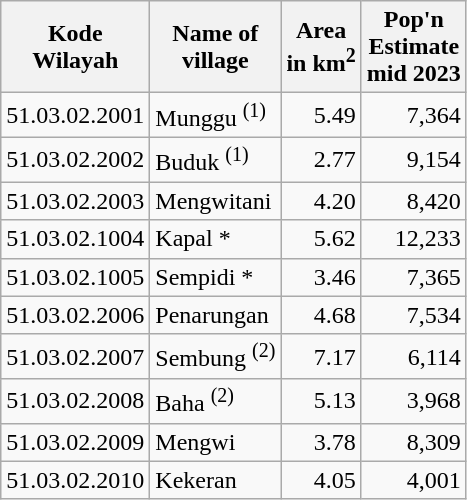<table class="sortable wikitable">
<tr>
<th>Kode<br>Wilayah</th>
<th>Name of <br> village</th>
<th>Area <br> in km<sup>2</sup></th>
<th>Pop'n<br>Estimate<br>mid 2023</th>
</tr>
<tr>
<td>51.03.02.2001</td>
<td>Munggu <sup>(1)</sup></td>
<td align="right">5.49</td>
<td align="right">7,364</td>
</tr>
<tr>
<td>51.03.02.2002</td>
<td>Buduk <sup>(1)</sup></td>
<td align="right">2.77</td>
<td align="right">9,154</td>
</tr>
<tr>
<td>51.03.02.2003</td>
<td>Mengwitani</td>
<td align="right">4.20</td>
<td align="right">8,420</td>
</tr>
<tr>
<td>51.03.02.1004</td>
<td>Kapal *</td>
<td align="right">5.62</td>
<td align="right">12,233</td>
</tr>
<tr>
<td>51.03.02.1005</td>
<td>Sempidi *</td>
<td align="right">3.46</td>
<td align="right">7,365</td>
</tr>
<tr>
<td>51.03.02.2006</td>
<td>Penarungan</td>
<td align="right">4.68</td>
<td align="right">7,534</td>
</tr>
<tr>
<td>51.03.02.2007</td>
<td>Sembung <sup>(2)</sup></td>
<td align="right">7.17</td>
<td align="right">6,114</td>
</tr>
<tr>
<td>51.03.02.2008</td>
<td>Baha <sup>(2)</sup></td>
<td align="right">5.13</td>
<td align="right">3,968</td>
</tr>
<tr>
<td>51.03.02.2009</td>
<td>Mengwi</td>
<td align="right">3.78</td>
<td align="right">8,309</td>
</tr>
<tr>
<td>51.03.02.2010</td>
<td>Kekeran</td>
<td align="right">4.05</td>
<td align="right">4,001</td>
</tr>
</table>
